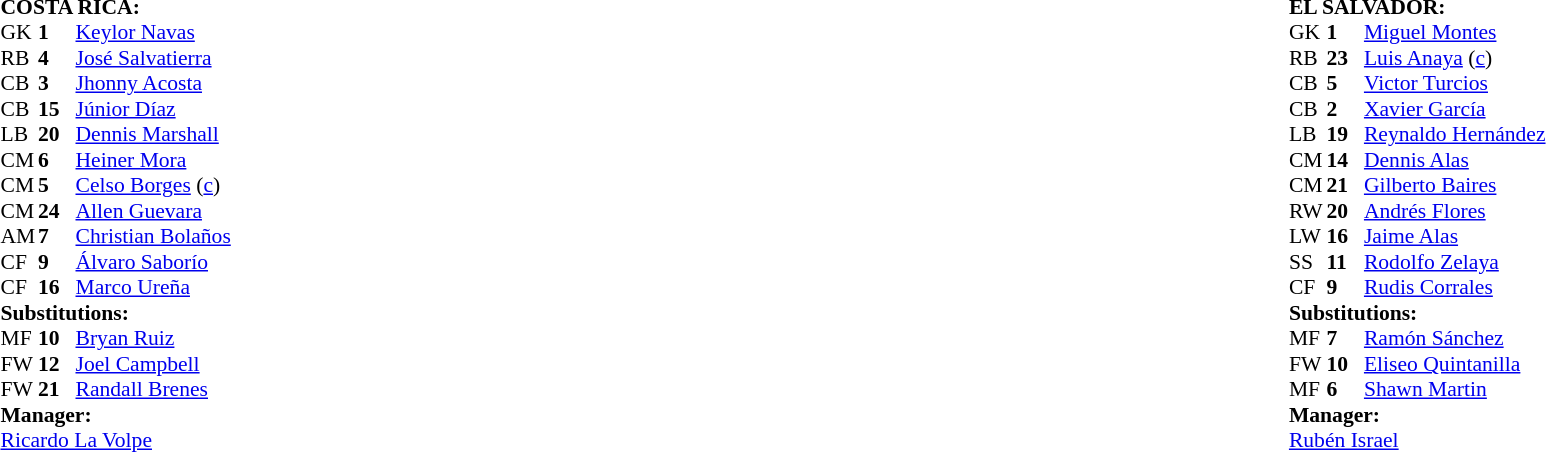<table width="100%">
<tr>
<td valign="top" width="50%"><br><table style="font-size: 90%" cellspacing="0" cellpadding="0">
<tr>
<td colspan=4><br><strong>COSTA RICA:</strong></td>
</tr>
<tr>
<th width="25"></th>
<th width="25"></th>
</tr>
<tr>
<td>GK</td>
<td><strong>1</strong></td>
<td><a href='#'>Keylor Navas</a></td>
</tr>
<tr>
<td>RB</td>
<td><strong>4</strong></td>
<td><a href='#'>José Salvatierra</a></td>
<td></td>
</tr>
<tr>
<td>CB</td>
<td><strong>3</strong></td>
<td><a href='#'>Jhonny Acosta</a></td>
<td></td>
</tr>
<tr>
<td>CB</td>
<td><strong>15</strong></td>
<td><a href='#'>Júnior Díaz</a></td>
</tr>
<tr>
<td>LB</td>
<td><strong>20</strong></td>
<td><a href='#'>Dennis Marshall</a></td>
</tr>
<tr>
<td>CM</td>
<td><strong>6</strong></td>
<td><a href='#'>Heiner Mora</a></td>
<td></td>
<td></td>
</tr>
<tr>
<td>CM</td>
<td><strong>5</strong></td>
<td><a href='#'>Celso Borges</a> (<a href='#'>c</a>)</td>
<td></td>
</tr>
<tr>
<td>CM</td>
<td><strong>24</strong></td>
<td><a href='#'>Allen Guevara</a></td>
</tr>
<tr>
<td>AM</td>
<td><strong>7</strong></td>
<td><a href='#'>Christian Bolaños</a></td>
<td></td>
<td></td>
</tr>
<tr>
<td>CF</td>
<td><strong>9</strong></td>
<td><a href='#'>Álvaro Saborío</a></td>
</tr>
<tr>
<td>CF</td>
<td><strong>16</strong></td>
<td><a href='#'>Marco Ureña</a></td>
<td></td>
<td></td>
</tr>
<tr>
<td colspan=3><strong>Substitutions:</strong></td>
</tr>
<tr>
<td>MF</td>
<td><strong>10</strong></td>
<td><a href='#'>Bryan Ruiz</a></td>
<td></td>
<td></td>
</tr>
<tr>
<td>FW</td>
<td><strong>12</strong></td>
<td><a href='#'>Joel Campbell</a></td>
<td></td>
<td></td>
</tr>
<tr>
<td>FW</td>
<td><strong>21</strong></td>
<td><a href='#'>Randall Brenes</a></td>
<td></td>
<td></td>
</tr>
<tr>
<td colspan=3><strong>Manager:</strong></td>
</tr>
<tr>
<td colspan=3> <a href='#'>Ricardo La Volpe</a></td>
</tr>
</table>
</td>
<td valign="top" width="50%"><br><table style="font-size: 90%" cellspacing="0" cellpadding="0" align="center">
<tr>
<td colspan=4><br><strong>EL SALVADOR:</strong></td>
</tr>
<tr>
<th width=25></th>
<th width=25></th>
</tr>
<tr>
<td>GK</td>
<td><strong>1</strong></td>
<td><a href='#'>Miguel Montes</a></td>
<td></td>
</tr>
<tr>
<td>RB</td>
<td><strong>23</strong></td>
<td><a href='#'>Luis Anaya</a> (<a href='#'>c</a>)</td>
</tr>
<tr>
<td>CB</td>
<td><strong>5</strong></td>
<td><a href='#'>Victor Turcios</a></td>
<td></td>
</tr>
<tr>
<td>CB</td>
<td><strong>2</strong></td>
<td><a href='#'>Xavier García</a></td>
</tr>
<tr>
<td>LB</td>
<td><strong>19</strong></td>
<td><a href='#'>Reynaldo Hernández</a></td>
</tr>
<tr>
<td>CM</td>
<td><strong>14</strong></td>
<td><a href='#'>Dennis Alas</a></td>
</tr>
<tr>
<td>CM</td>
<td><strong>21</strong></td>
<td><a href='#'>Gilberto Baires</a></td>
<td></td>
<td></td>
</tr>
<tr>
<td>RW</td>
<td><strong>20</strong></td>
<td><a href='#'>Andrés Flores</a></td>
<td></td>
<td></td>
</tr>
<tr>
<td>LW</td>
<td><strong>16</strong></td>
<td><a href='#'>Jaime Alas</a></td>
</tr>
<tr>
<td>SS</td>
<td><strong>11</strong></td>
<td><a href='#'>Rodolfo Zelaya</a></td>
<td></td>
</tr>
<tr>
<td>CF</td>
<td><strong>9</strong></td>
<td><a href='#'>Rudis Corrales</a></td>
<td></td>
<td></td>
</tr>
<tr>
<td colspan=3><strong>Substitutions:</strong></td>
</tr>
<tr>
<td>MF</td>
<td><strong>7</strong></td>
<td><a href='#'>Ramón Sánchez</a></td>
<td></td>
<td></td>
</tr>
<tr>
<td>FW</td>
<td><strong>10</strong></td>
<td><a href='#'>Eliseo Quintanilla</a></td>
<td></td>
<td></td>
</tr>
<tr>
<td>MF</td>
<td><strong>6</strong></td>
<td><a href='#'>Shawn Martin</a></td>
<td></td>
<td></td>
</tr>
<tr>
<td colspan=3><strong>Manager:</strong></td>
</tr>
<tr>
<td colspan=3> <a href='#'>Rubén Israel</a></td>
</tr>
</table>
</td>
</tr>
</table>
